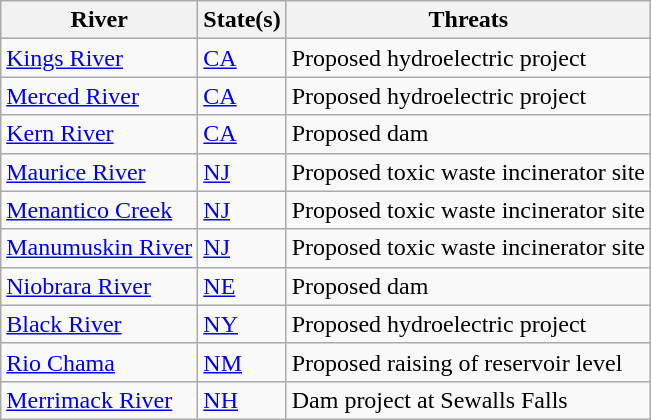<table class="wikitable sortable">
<tr>
<th>River</th>
<th>State(s)</th>
<th>Threats</th>
</tr>
<tr>
<td><a href='#'>Kings River</a></td>
<td><a href='#'>CA</a></td>
<td>Proposed hydroelectric project</td>
</tr>
<tr>
<td><a href='#'>Merced River</a></td>
<td><a href='#'>CA</a></td>
<td>Proposed hydroelectric project</td>
</tr>
<tr>
<td><a href='#'>Kern River</a></td>
<td><a href='#'>CA</a></td>
<td>Proposed dam</td>
</tr>
<tr>
<td><a href='#'>Maurice River</a></td>
<td><a href='#'>NJ</a></td>
<td>Proposed toxic waste incinerator site</td>
</tr>
<tr>
<td><a href='#'>Menantico Creek</a></td>
<td><a href='#'>NJ</a></td>
<td>Proposed toxic waste incinerator site</td>
</tr>
<tr>
<td><a href='#'>Manumuskin River</a></td>
<td><a href='#'>NJ</a></td>
<td>Proposed toxic waste incinerator site</td>
</tr>
<tr>
<td><a href='#'>Niobrara River</a></td>
<td><a href='#'>NE</a></td>
<td>Proposed dam</td>
</tr>
<tr>
<td><a href='#'>Black River</a></td>
<td><a href='#'>NY</a></td>
<td>Proposed hydroelectric project</td>
</tr>
<tr>
<td><a href='#'>Rio Chama</a></td>
<td><a href='#'>NM</a></td>
<td>Proposed raising of reservoir level</td>
</tr>
<tr>
<td><a href='#'>Merrimack River</a></td>
<td><a href='#'>NH</a></td>
<td>Dam project at Sewalls Falls</td>
</tr>
</table>
